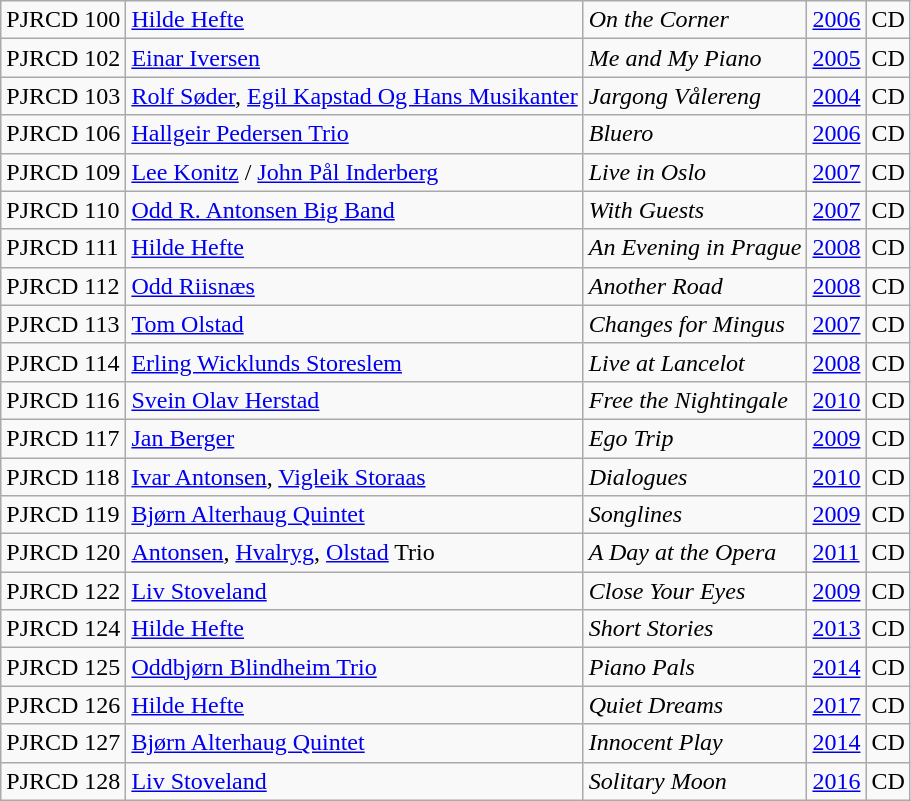<table class="wikitable">
<tr>
<td>PJRCD 100</td>
<td><a href='#'>Hilde Hefte</a></td>
<td><em>On the Corner</em></td>
<td><a href='#'>2006</a></td>
<td>CD</td>
</tr>
<tr>
<td>PJRCD 102</td>
<td><a href='#'>Einar Iversen</a></td>
<td><em>Me and My Piano</em></td>
<td><a href='#'>2005</a></td>
<td>CD</td>
</tr>
<tr>
<td>PJRCD 103</td>
<td><a href='#'>Rolf Søder</a>, <a href='#'>Egil Kapstad Og Hans Musikanter</a></td>
<td><em>Jargong Vålereng</em></td>
<td><a href='#'>2004</a></td>
<td>CD</td>
</tr>
<tr>
<td>PJRCD 106</td>
<td><a href='#'>Hallgeir Pedersen Trio</a></td>
<td><em>Bluero</em></td>
<td><a href='#'>2006</a></td>
<td>CD</td>
</tr>
<tr>
<td>PJRCD 109</td>
<td><a href='#'>Lee Konitz</a> / <a href='#'>John Pål Inderberg</a></td>
<td><em>Live in Oslo</em></td>
<td><a href='#'>2007</a></td>
<td>CD</td>
</tr>
<tr>
<td>PJRCD 110</td>
<td><a href='#'>Odd R. Antonsen Big Band</a></td>
<td><em>With Guests</em></td>
<td><a href='#'>2007</a></td>
<td>CD</td>
</tr>
<tr>
<td>PJRCD 111</td>
<td><a href='#'>Hilde Hefte</a></td>
<td><em>An Evening in Prague</em></td>
<td><a href='#'>2008</a></td>
<td>CD</td>
</tr>
<tr>
<td>PJRCD 112</td>
<td><a href='#'>Odd Riisnæs</a></td>
<td><em>Another Road</em></td>
<td><a href='#'>2008</a></td>
<td>CD</td>
</tr>
<tr>
<td>PJRCD 113</td>
<td><a href='#'>Tom Olstad</a></td>
<td><em>Changes for Mingus</em></td>
<td><a href='#'>2007</a></td>
<td>CD</td>
</tr>
<tr>
<td>PJRCD 114</td>
<td><a href='#'>Erling Wicklunds Storeslem</a></td>
<td><em>Live at Lancelot</em></td>
<td><a href='#'>2008</a></td>
<td>CD</td>
</tr>
<tr>
<td>PJRCD 116</td>
<td><a href='#'>Svein Olav Herstad</a></td>
<td><em>Free the Nightingale</em></td>
<td><a href='#'>2010</a></td>
<td>CD</td>
</tr>
<tr>
<td>PJRCD 117</td>
<td><a href='#'>Jan Berger</a></td>
<td><em>Ego Trip</em></td>
<td><a href='#'>2009</a></td>
<td>CD</td>
</tr>
<tr>
<td>PJRCD 118</td>
<td><a href='#'>Ivar Antonsen</a>, <a href='#'>Vigleik Storaas</a></td>
<td><em>Dialogues</em></td>
<td><a href='#'>2010</a></td>
<td>CD</td>
</tr>
<tr>
<td>PJRCD 119</td>
<td><a href='#'>Bjørn Alterhaug Quintet</a></td>
<td><em>Songlines</em></td>
<td><a href='#'>2009</a></td>
<td>CD</td>
</tr>
<tr>
<td>PJRCD 120</td>
<td><a href='#'>Antonsen</a>, <a href='#'>Hvalryg</a>, <a href='#'>Olstad</a> Trio</td>
<td><em>A Day at the Opera</em></td>
<td><a href='#'>2011</a></td>
<td>CD</td>
</tr>
<tr>
<td>PJRCD 122</td>
<td><a href='#'>Liv Stoveland</a></td>
<td><em>Close Your Eyes</em></td>
<td><a href='#'>2009</a></td>
<td>CD</td>
</tr>
<tr>
<td>PJRCD 124</td>
<td><a href='#'>Hilde Hefte</a></td>
<td><em>Short Stories</em></td>
<td><a href='#'>2013</a></td>
<td>CD</td>
</tr>
<tr>
<td>PJRCD 125</td>
<td><a href='#'>Oddbjørn Blindheim Trio</a></td>
<td><em>Piano Pals</em></td>
<td><a href='#'>2014</a></td>
<td>CD</td>
</tr>
<tr>
<td>PJRCD 126</td>
<td><a href='#'>Hilde Hefte</a></td>
<td><em>Quiet Dreams</em></td>
<td><a href='#'>2017</a></td>
<td>CD</td>
</tr>
<tr>
<td>PJRCD 127</td>
<td><a href='#'>Bjørn Alterhaug Quintet</a></td>
<td><em>Innocent Play</em></td>
<td><a href='#'>2014</a></td>
<td>CD</td>
</tr>
<tr>
<td>PJRCD 128</td>
<td><a href='#'>Liv Stoveland</a></td>
<td><em>Solitary Moon</em></td>
<td><a href='#'>2016</a></td>
<td>CD</td>
</tr>
</table>
